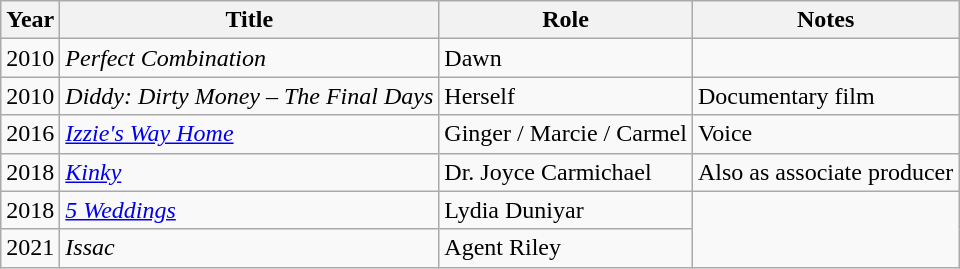<table class="wikitable">
<tr>
<th>Year</th>
<th>Title</th>
<th>Role</th>
<th>Notes</th>
</tr>
<tr>
<td>2010</td>
<td><em>Perfect Combination</em></td>
<td>Dawn</td>
<td></td>
</tr>
<tr>
<td>2010</td>
<td><em>Diddy: Dirty Money – The Final Days</em></td>
<td>Herself</td>
<td>Documentary film</td>
</tr>
<tr>
<td>2016</td>
<td><em><a href='#'>Izzie's Way Home</a></em></td>
<td>Ginger / Marcie / Carmel</td>
<td>Voice</td>
</tr>
<tr>
<td>2018</td>
<td><em><a href='#'>Kinky</a></em></td>
<td>Dr. Joyce Carmichael</td>
<td>Also as associate producer</td>
</tr>
<tr>
<td>2018</td>
<td><em><a href='#'>5 Weddings</a></em></td>
<td>Lydia Duniyar</td>
</tr>
<tr>
<td>2021</td>
<td><em>Issac</em></td>
<td>Agent Riley</td>
</tr>
</table>
